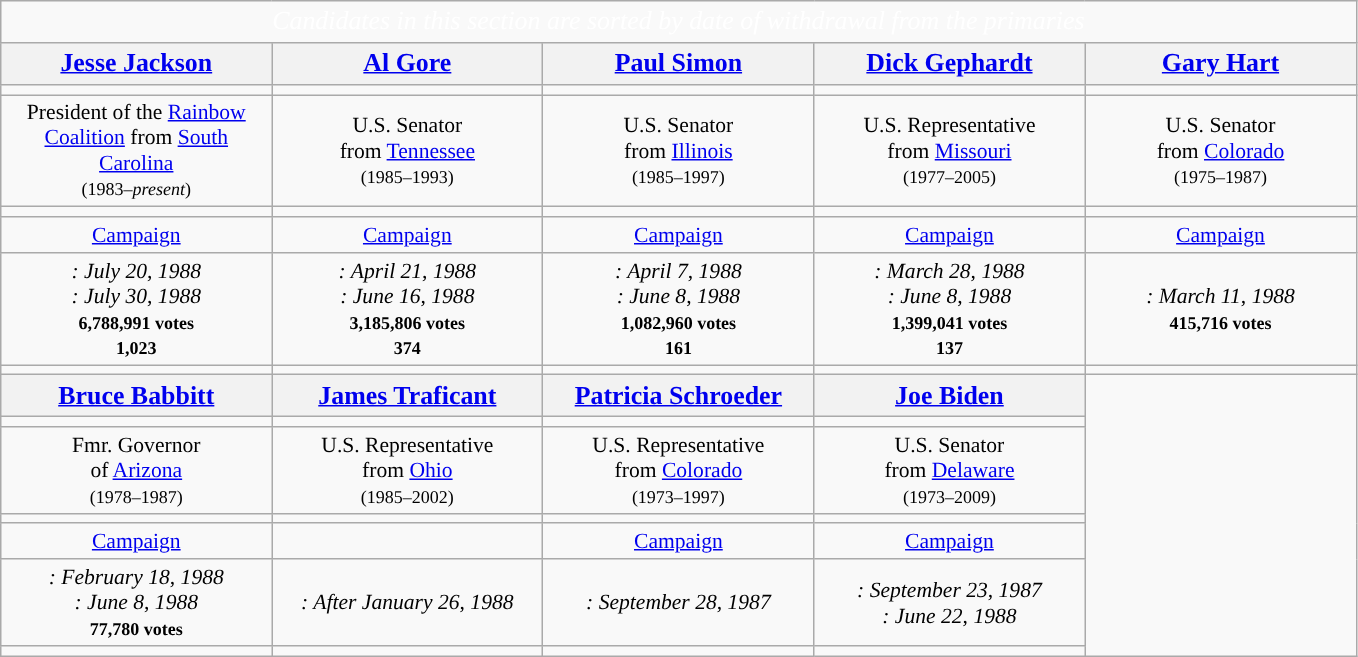<table class="wikitable mw-collapsible mw-collapsed" style="font-size:90%;">
<tr>
<td colspan="9" style="text-align:center; width:700px; font-size:120%; color:white; background:"><em>Candidates in this section are sorted by date of withdrawal from the primaries</em></td>
</tr>
<tr style="text-align:center">
<th scope="col" style="width:10em; font-size:120%;"><a href='#'>Jesse Jackson</a></th>
<th scope="col" style="width:10em; font-size:120%;"><a href='#'>Al Gore</a></th>
<th scope="col" style="width:10em; font-size:120%;"><a href='#'>Paul Simon</a></th>
<th scope="col" style="width:10em; font-size:120%;"><a href='#'>Dick Gephardt</a></th>
<th scope="col" style="width:10em; font-size:120%;"><a href='#'>Gary Hart</a></th>
</tr>
<tr style="text-align:center">
<td></td>
<td></td>
<td></td>
<td></td>
<td></td>
</tr>
<tr style="text-align:center">
<td>President of the <a href='#'>Rainbow Coalition</a> from <a href='#'>South Carolina</a><br> <small>(1983–<em>present</em>)</small></td>
<td>U.S. Senator<br>from <a href='#'>Tennessee</a><br><small>(1985–1993)</small></td>
<td>U.S. Senator<br>from <a href='#'>Illinois</a><br><small>(1985–1997)</small></td>
<td>U.S. Representative<br>from <a href='#'>Missouri</a><br><small>(1977–2005)</small></td>
<td>U.S. Senator<br>from <a href='#'>Colorado</a><br><small>(1975–1987)</small></td>
</tr>
<tr style="text-align:center">
<td></td>
<td></td>
<td></td>
<td></td>
<td></td>
</tr>
<tr style="text-align:center">
<td><a href='#'>Campaign</a></td>
<td><a href='#'>Campaign</a></td>
<td><a href='#'>Campaign</a></td>
<td><a href='#'>Campaign</a></td>
<td><a href='#'>Campaign</a></td>
</tr>
<tr style="text-align:center">
<td><em>: July 20, 1988</em><br><em>: July 30, 1988</em><br><small><strong>6,788,991 votes</strong><br><strong>1,023 </strong></small></td>
<td><em>: April 21, 1988</em><br><em>: June 16, 1988</em><br><small><strong>3,185,806 votes</strong><br><strong>374 </strong></small></td>
<td><em>: April 7, 1988</em><br><em>: June 8, 1988</em><br><small><strong>1,082,960 votes</strong><br><strong>161 </strong></small></td>
<td><em>: March 28, 1988</em><br><em>: June 8, 1988</em><br><small><strong>1,399,041 votes</strong><br><strong>137 </strong></small></td>
<td><em>: March 11, 1988</em><br><small><strong>415,716 votes</strong></small></td>
</tr>
<tr>
<td></td>
<td></td>
<td></td>
<td></td>
<td></td>
</tr>
<tr style="text-align:center">
<th scope="col" style="width:10em; font-size:120%;"><a href='#'>Bruce Babbitt</a></th>
<th scope="col" style="width:10em; font-size:120%;"><a href='#'>James Traficant</a></th>
<th scope="col" style="width:10em; font-size:120%;"><a href='#'>Patricia Schroeder</a></th>
<th scope="col" style="width:10em; font-size:120%;"><a href='#'>Joe Biden</a></th>
</tr>
<tr style="text-align:center">
<td></td>
<td></td>
<td></td>
<td></td>
</tr>
<tr style="text-align:center">
<td>Fmr. Governor<br>of <a href='#'>Arizona</a><br><small>(1978–1987)</small></td>
<td>U.S. Representative<br>from <a href='#'>Ohio</a><br><small>(1985–2002)</small></td>
<td>U.S. Representative<br>from <a href='#'>Colorado</a><br><small>(1973–1997)</small></td>
<td>U.S. Senator<br>from <a href='#'>Delaware</a><br><small>(1973–2009)</small></td>
</tr>
<tr style="text-align:center">
<td></td>
<td></td>
<td></td>
<td></td>
</tr>
<tr style="text-align:center">
<td><a href='#'>Campaign</a></td>
<td></td>
<td><a href='#'>Campaign</a></td>
<td><a href='#'>Campaign</a></td>
</tr>
<tr style="text-align:center">
<td><em>: February 18, 1988</em><br><em>: June 8, 1988</em><br><small><strong>77,780 votes</strong></small></td>
<td><em>: After January 26, 1988</em></td>
<td><em>: September 28, 1987</em></td>
<td><em>: September 23, 1987</em><br><em>: June 22, 1988</em></td>
</tr>
<tr>
<td></td>
<td></td>
<td></td>
<td></td>
</tr>
</table>
